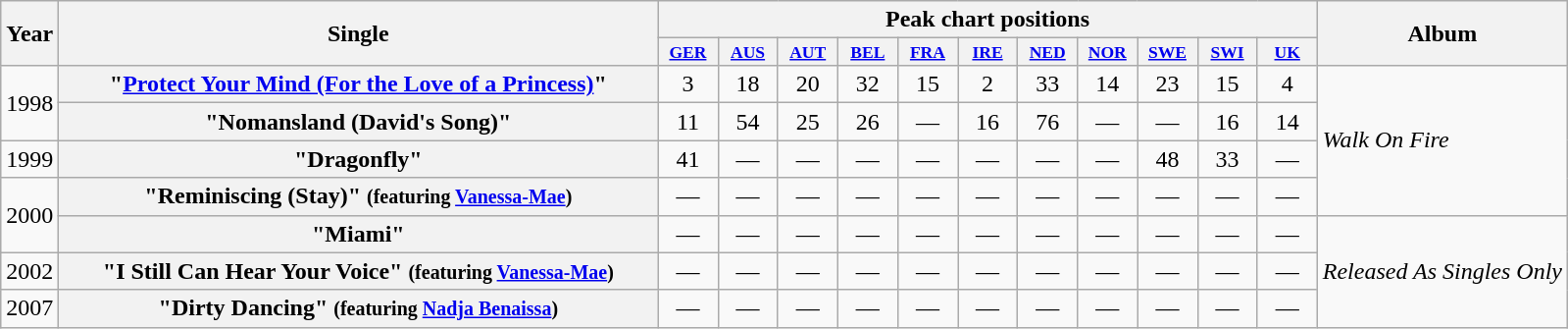<table class="wikitable plainrowheaders" style="text-align:center;">
<tr>
<th rowspan="2">Year</th>
<th rowspan="2" style="width:25em;">Single</th>
<th colspan="11">Peak chart positions</th>
<th rowspan="2">Album</th>
</tr>
<tr style="font-size:small;">
<th style="width:3em;font-size:90%"><a href='#'>GER</a><br></th>
<th style="width:3em;font-size:90%"><a href='#'>AUS</a><br></th>
<th style="width:3em;font-size:90%"><a href='#'>AUT</a><br></th>
<th style="width:3em;font-size:90%"><a href='#'>BEL</a><br></th>
<th style="width:3em;font-size:90%"><a href='#'>FRA</a><br></th>
<th style="width:3em;font-size:90%"><a href='#'>IRE</a><br></th>
<th style="width:3em;font-size:90%"><a href='#'>NED</a><br></th>
<th style="width:3em;font-size:90%"><a href='#'>NOR</a><br></th>
<th style="width:3em;font-size:90%"><a href='#'>SWE</a><br></th>
<th style="width:3em;font-size:90%"><a href='#'>SWI</a><br></th>
<th style="width:3em;font-size:90%"><a href='#'>UK</a><br></th>
</tr>
<tr>
<td rowspan="2">1998</td>
<th scope="row">"<a href='#'>Protect Your Mind (For the Love of a Princess)</a>"</th>
<td>3</td>
<td>18</td>
<td>20</td>
<td>32</td>
<td>15</td>
<td>2</td>
<td>33</td>
<td>14</td>
<td>23</td>
<td>15</td>
<td>4</td>
<td rowspan=4 style="text-align:left;"><em>Walk On Fire</em></td>
</tr>
<tr>
<th scope="row">"Nomansland (David's Song)"</th>
<td>11</td>
<td>54</td>
<td>25</td>
<td>26</td>
<td>—</td>
<td>16</td>
<td>76</td>
<td>—</td>
<td>—</td>
<td>16</td>
<td>14</td>
</tr>
<tr>
<td rowspan="1">1999</td>
<th scope="row">"Dragonfly"</th>
<td>41</td>
<td>—</td>
<td>—</td>
<td>—</td>
<td>—</td>
<td>—</td>
<td>—</td>
<td>—</td>
<td>48</td>
<td>33</td>
<td>—</td>
</tr>
<tr>
<td rowspan="2">2000</td>
<th scope="row">"Reminiscing (Stay)" <small>(featuring <a href='#'>Vanessa-Mae</a>)</small></th>
<td>—</td>
<td>—</td>
<td>—</td>
<td>—</td>
<td>—</td>
<td>—</td>
<td>—</td>
<td>—</td>
<td>—</td>
<td>—</td>
<td>—</td>
</tr>
<tr>
<th scope="row">"Miami"</th>
<td>—</td>
<td>—</td>
<td>—</td>
<td>—</td>
<td>—</td>
<td>—</td>
<td>—</td>
<td>—</td>
<td>—</td>
<td>—</td>
<td>—</td>
<td rowspan=3 style="text-align:left;"><em>Released As Singles Only</em></td>
</tr>
<tr>
<td rowspan="1">2002</td>
<th scope="row">"I Still Can Hear Your Voice" <small>(featuring <a href='#'>Vanessa-Mae</a>)</small></th>
<td>—</td>
<td>—</td>
<td>—</td>
<td>—</td>
<td>—</td>
<td>—</td>
<td>—</td>
<td>—</td>
<td>—</td>
<td>—</td>
<td>—</td>
</tr>
<tr>
<td rowspan="1">2007</td>
<th scope="row">"Dirty Dancing" <small>(featuring <a href='#'>Nadja Benaissa</a>)</small></th>
<td>—</td>
<td>—</td>
<td>—</td>
<td>—</td>
<td>—</td>
<td>—</td>
<td>—</td>
<td>—</td>
<td>—</td>
<td>—</td>
<td>—</td>
</tr>
</table>
